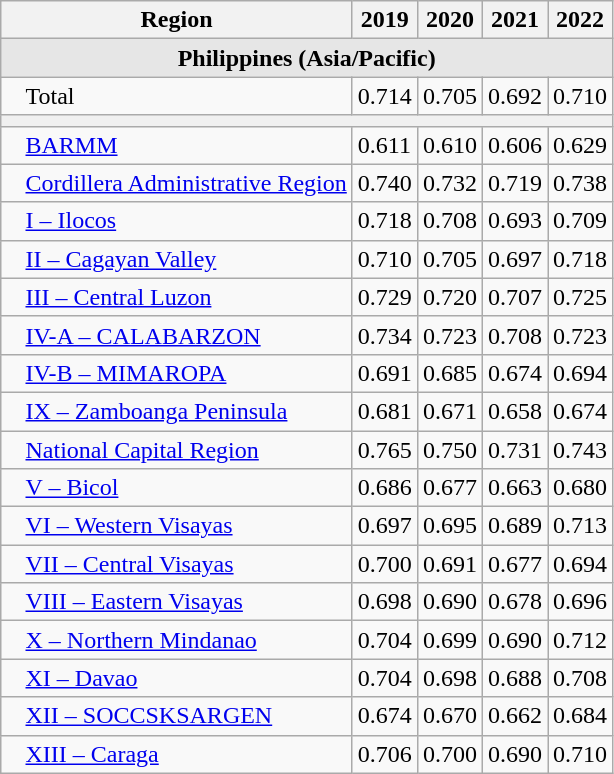<table class="wikitable sortable">
<tr>
<th scope="col">Region</th>
<th scope="col">2019</th>
<th scope="col">2020</th>
<th scope="col">2021</th>
<th scope="col">2022</th>
</tr>
<tr>
<th scope="row" colspan="5" style="background:#e6e6e6;">Philippines (Asia/Pacific)</th>
</tr>
<tr>
<td style="padding-left:1em;">Total</td>
<td>0.714</td>
<td>0.705</td>
<td>0.692</td>
<td>0.710</td>
</tr>
<tr>
<th scope="row" colspan="5" style="background:#f0f0f0;"></th>
</tr>
<tr>
<td style="padding-left:1em;"><a href='#'>BARMM</a></td>
<td>0.611</td>
<td>0.610</td>
<td>0.606</td>
<td>0.629</td>
</tr>
<tr>
<td style="padding-left:1em;"><a href='#'>Cordillera Administrative Region</a></td>
<td>0.740</td>
<td>0.732</td>
<td>0.719</td>
<td>0.738</td>
</tr>
<tr>
<td style="padding-left:1em;"><a href='#'>I – Ilocos</a></td>
<td>0.718</td>
<td>0.708</td>
<td>0.693</td>
<td>0.709</td>
</tr>
<tr>
<td style="padding-left:1em;"><a href='#'>II – Cagayan Valley</a></td>
<td>0.710</td>
<td>0.705</td>
<td>0.697</td>
<td>0.718</td>
</tr>
<tr>
<td style="padding-left:1em;"><a href='#'>III – Central Luzon</a></td>
<td>0.729</td>
<td>0.720</td>
<td>0.707</td>
<td>0.725</td>
</tr>
<tr>
<td style="padding-left:1em;"><a href='#'>IV-A – CALABARZON</a></td>
<td>0.734</td>
<td>0.723</td>
<td>0.708</td>
<td>0.723</td>
</tr>
<tr>
<td style="padding-left:1em;"><a href='#'>IV-B – MIMAROPA</a></td>
<td>0.691</td>
<td>0.685</td>
<td>0.674</td>
<td>0.694</td>
</tr>
<tr>
<td style="padding-left:1em;"><a href='#'>IX – Zamboanga Peninsula</a></td>
<td>0.681</td>
<td>0.671</td>
<td>0.658</td>
<td>0.674</td>
</tr>
<tr>
<td style="padding-left:1em;"><a href='#'>National Capital Region</a></td>
<td>0.765</td>
<td>0.750</td>
<td>0.731</td>
<td>0.743</td>
</tr>
<tr>
<td style="padding-left:1em;"><a href='#'>V – Bicol</a></td>
<td>0.686</td>
<td>0.677</td>
<td>0.663</td>
<td>0.680</td>
</tr>
<tr>
<td style="padding-left:1em;"><a href='#'>VI – Western Visayas</a></td>
<td>0.697</td>
<td>0.695</td>
<td>0.689</td>
<td>0.713</td>
</tr>
<tr>
<td style="padding-left:1em;"><a href='#'>VII – Central Visayas</a></td>
<td>0.700</td>
<td>0.691</td>
<td>0.677</td>
<td>0.694</td>
</tr>
<tr>
<td style="padding-left:1em;"><a href='#'>VIII – Eastern Visayas</a></td>
<td>0.698</td>
<td>0.690</td>
<td>0.678</td>
<td>0.696</td>
</tr>
<tr>
<td style="padding-left:1em;"><a href='#'>X – Northern Mindanao</a></td>
<td>0.704</td>
<td>0.699</td>
<td>0.690</td>
<td>0.712</td>
</tr>
<tr>
<td style="padding-left:1em;"><a href='#'>XI – Davao</a></td>
<td>0.704</td>
<td>0.698</td>
<td>0.688</td>
<td>0.708</td>
</tr>
<tr>
<td style="padding-left:1em;"><a href='#'>XII – SOCCSKSARGEN</a></td>
<td>0.674</td>
<td>0.670</td>
<td>0.662</td>
<td>0.684</td>
</tr>
<tr>
<td style="padding-left:1em;"><a href='#'>XIII – Caraga</a></td>
<td>0.706</td>
<td>0.700</td>
<td>0.690</td>
<td>0.710</td>
</tr>
</table>
